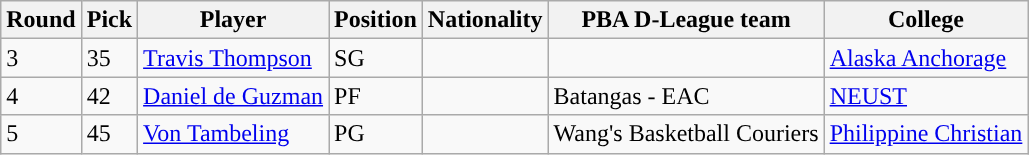<table class="wikitable sortable sortable">
<tr>
<th>Round</th>
<th>Pick</th>
<th>Player</th>
<th>Position</th>
<th>Nationality</th>
<th>PBA D-League team</th>
<th>College</th>
</tr>
<tr>
<td>3</td>
<td>35</td>
<td><a href='#'>Travis Thompson</a></td>
<td>SG</td>
<td></td>
<td></td>
<td><a href='#'>Alaska Anchorage</a></td>
</tr>
<tr>
<td>4</td>
<td>42</td>
<td><a href='#'>Daniel de Guzman</a></td>
<td>PF</td>
<td></td>
<td>Batangas - EAC</td>
<td><a href='#'>NEUST</a></td>
</tr>
<tr>
<td>5</td>
<td>45</td>
<td><a href='#'>Von Tambeling</a></td>
<td>PG</td>
<td></td>
<td>Wang's Basketball Couriers</td>
<td><a href='#'>Philippine Christian</a></td>
</tr>
</table>
